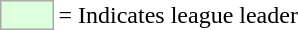<table>
<tr>
<td style="background:#DDFFDD; border:1px solid #aaa; width:2em;"></td>
<td>= Indicates league leader</td>
</tr>
</table>
